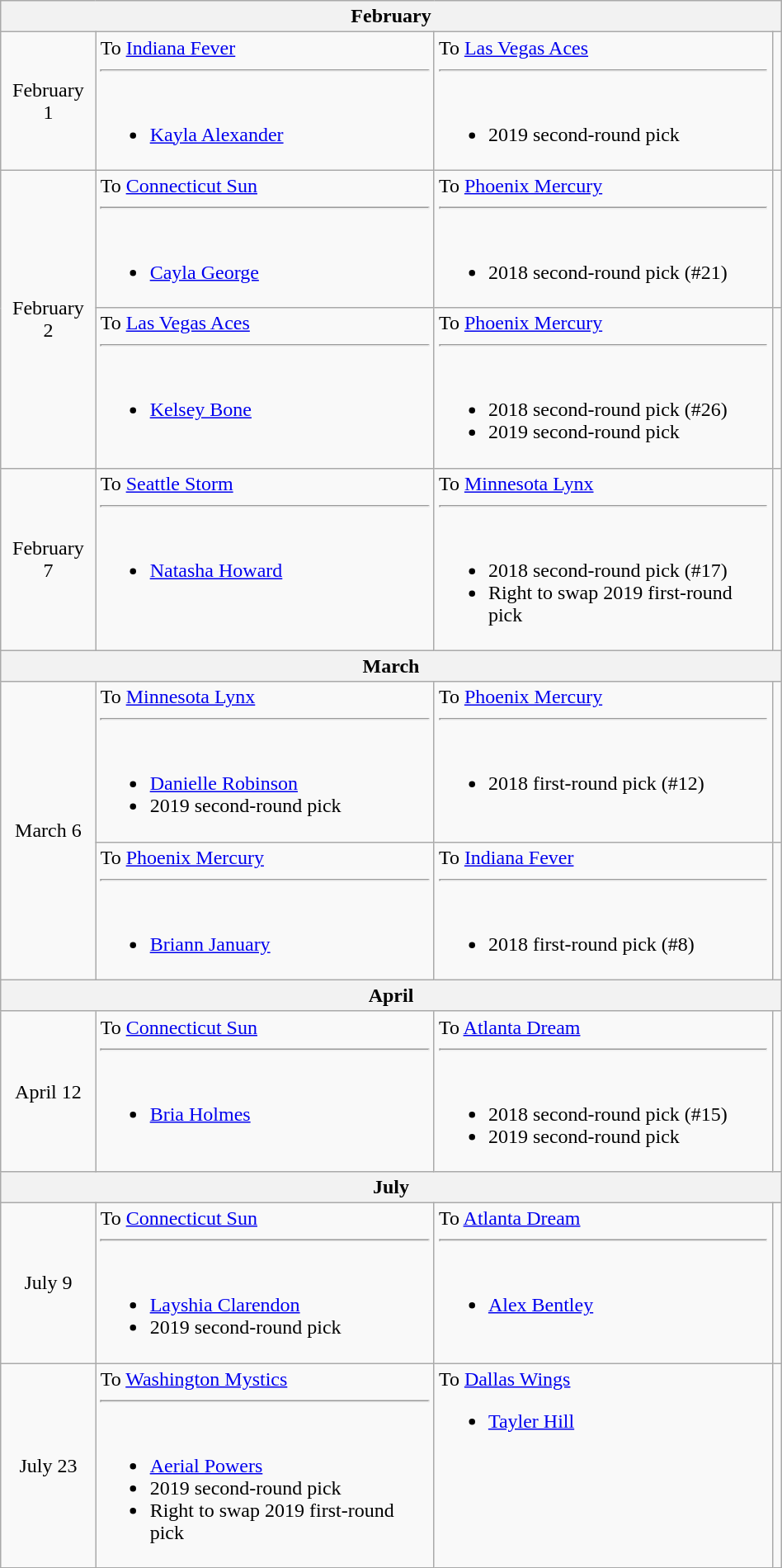<table class="wikitable" style="text-align:center; width: 50%">
<tr>
<th colspan=4>February</th>
</tr>
<tr>
<td>February 1</td>
<td align=left valign=top>To <a href='#'>Indiana Fever</a><hr><br><ul><li> <a href='#'>Kayla Alexander</a></li></ul></td>
<td align=left valign=top>To <a href='#'>Las Vegas Aces</a><hr><br><ul><li>2019 second-round pick</li></ul></td>
<td align=center></td>
</tr>
<tr>
<td rowspan="2">February 2</td>
<td align=left valign=top>To <a href='#'>Connecticut Sun</a><hr><br><ul><li> <a href='#'>Cayla George</a></li></ul></td>
<td align=left valign=top>To <a href='#'>Phoenix Mercury</a><hr><br><ul><li>2018 second-round pick (#21)</li></ul></td>
<td align=center></td>
</tr>
<tr>
<td align=left valign=top>To <a href='#'>Las Vegas Aces</a><hr><br><ul><li> <a href='#'>Kelsey Bone</a></li></ul></td>
<td align=left valign=top>To <a href='#'>Phoenix Mercury</a><hr><br><ul><li>2018 second-round pick (#26)</li><li>2019 second-round pick</li></ul></td>
<td align=center></td>
</tr>
<tr>
<td>February 7</td>
<td align=left valign=top>To <a href='#'>Seattle Storm</a><hr><br><ul><li> <a href='#'>Natasha Howard</a></li></ul></td>
<td align=left valign=top>To <a href='#'>Minnesota Lynx</a><hr><br><ul><li>2018 second-round pick (#17)</li><li>Right to swap 2019 first-round pick</li></ul></td>
<td align=center></td>
</tr>
<tr>
<th colspan=4>March</th>
</tr>
<tr>
<td rowspan="2">March 6</td>
<td align=left valign=top>To <a href='#'>Minnesota Lynx</a><hr><br><ul><li> <a href='#'>Danielle Robinson</a></li><li>2019 second-round pick</li></ul></td>
<td align=left valign=top>To <a href='#'>Phoenix Mercury</a><hr><br><ul><li>2018 first-round pick (#12)</li></ul></td>
<td align=center></td>
</tr>
<tr>
<td align=left valign=top>To <a href='#'>Phoenix Mercury</a><hr><br><ul><li> <a href='#'>Briann January</a></li></ul></td>
<td align=left valign=top>To <a href='#'>Indiana Fever</a><hr><br><ul><li>2018 first-round pick (#8)</li></ul></td>
<td align=center></td>
</tr>
<tr>
<th colspan=4>April</th>
</tr>
<tr>
<td>April 12</td>
<td align=left valign=top>To <a href='#'>Connecticut Sun</a><hr><br><ul><li> <a href='#'>Bria Holmes</a></li></ul></td>
<td align=left valign=top>To <a href='#'>Atlanta Dream</a><hr><br><ul><li>2018 second-round pick (#15)</li><li>2019 second-round pick</li></ul></td>
<td align=center></td>
</tr>
<tr>
<th colspan=4>July</th>
</tr>
<tr>
<td>July 9</td>
<td align=left valign=top>To <a href='#'>Connecticut Sun</a><hr><br><ul><li> <a href='#'>Layshia Clarendon</a></li><li>2019 second-round pick</li></ul></td>
<td align=left valign=top>To <a href='#'>Atlanta Dream</a><hr><br><ul><li> <a href='#'>Alex Bentley</a></li></ul></td>
<td align=center></td>
</tr>
<tr>
<td>July 23</td>
<td align=left valign=top>To <a href='#'>Washington Mystics</a><hr><br><ul><li> <a href='#'>Aerial Powers</a></li><li>2019 second-round pick</li><li>Right to swap 2019 first-round pick</li></ul></td>
<td align=left valign=top>To <a href='#'>Dallas Wings</a><br><ul><li> <a href='#'>Tayler Hill</a></li></ul></td>
<td align=center></td>
</tr>
</table>
